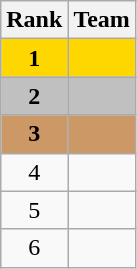<table class="wikitable" style="text-align:center">
<tr>
<th>Rank</th>
<th>Team</th>
</tr>
<tr bgcolor="gold">
<td><strong>1</strong></td>
<td align="left"></td>
</tr>
<tr bgcolor="silver">
<td><strong>2</strong></td>
<td align="left"></td>
</tr>
<tr bgcolor="#CC9966">
<td><strong>3</strong></td>
<td align="left"></td>
</tr>
<tr>
<td>4</td>
<td align="left"></td>
</tr>
<tr>
<td>5</td>
<td align="left"></td>
</tr>
<tr>
<td>6</td>
<td align="left"></td>
</tr>
</table>
